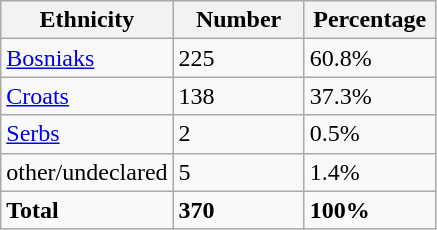<table class="wikitable">
<tr>
<th width="100px">Ethnicity</th>
<th width="80px">Number</th>
<th width="80px">Percentage</th>
</tr>
<tr>
<td><a href='#'>Bosniaks</a></td>
<td>225</td>
<td>60.8%</td>
</tr>
<tr>
<td><a href='#'>Croats</a></td>
<td>138</td>
<td>37.3%</td>
</tr>
<tr>
<td><a href='#'>Serbs</a></td>
<td>2</td>
<td>0.5%</td>
</tr>
<tr>
<td>other/undeclared</td>
<td>5</td>
<td>1.4%</td>
</tr>
<tr>
<td><strong>Total</strong></td>
<td><strong>370</strong></td>
<td><strong>100%</strong></td>
</tr>
</table>
